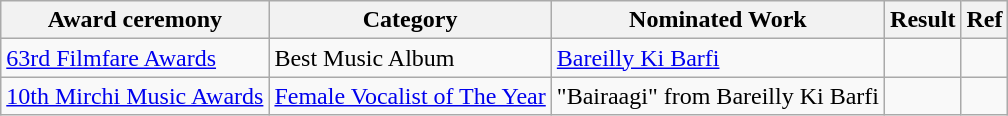<table class="wikitable">
<tr>
<th>Award ceremony</th>
<th>Category</th>
<th>Nominated Work</th>
<th>Result</th>
<th>Ref</th>
</tr>
<tr>
<td><a href='#'>63rd Filmfare Awards</a></td>
<td>Best Music Album</td>
<td><a href='#'>Bareilly Ki Barfi</a></td>
<td></td>
<td></td>
</tr>
<tr>
<td><a href='#'>10th Mirchi Music Awards</a></td>
<td><a href='#'>Female Vocalist of The Year</a></td>
<td>"Bairaagi" from Bareilly Ki Barfi</td>
<td></td>
<td></td>
</tr>
</table>
